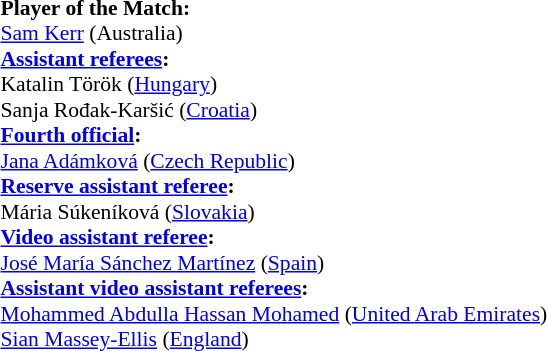<table width=50% style="font-size:90%">
<tr>
<td><br><strong>Player of the Match:</strong>
<br><a href='#'>Sam Kerr</a> (Australia)<br><strong><a href='#'>Assistant referees</a>:</strong>
<br>Katalin Török (<a href='#'>Hungary</a>)
<br>Sanja Rođak-Karšić (<a href='#'>Croatia</a>)
<br><strong><a href='#'>Fourth official</a>:</strong>
<br><a href='#'>Jana Adámková</a> (<a href='#'>Czech Republic</a>)
<br><strong><a href='#'>Reserve assistant referee</a>:</strong>
<br>Mária Súkeníková (<a href='#'>Slovakia</a>)
<br><strong><a href='#'>Video assistant referee</a>:</strong>
<br><a href='#'>José María Sánchez Martínez</a> (<a href='#'>Spain</a>)
<br><strong><a href='#'>Assistant video assistant referees</a>:</strong>
<br><a href='#'>Mohammed Abdulla Hassan Mohamed</a> (<a href='#'>United Arab Emirates</a>)
<br><a href='#'>Sian Massey-Ellis</a> (<a href='#'>England</a>)</td>
</tr>
</table>
